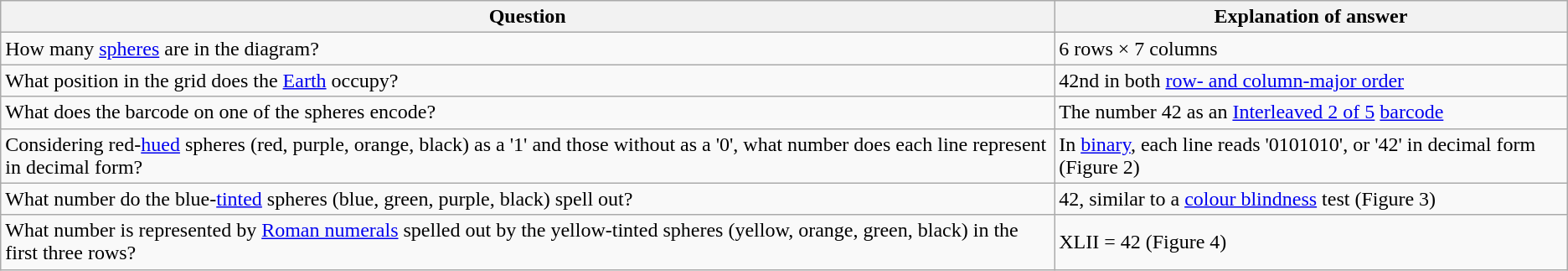<table class="wikitable">
<tr>
<th>Question</th>
<th>Explanation of answer</th>
</tr>
<tr>
<td>How many <a href='#'>spheres</a> are in the diagram?</td>
<td>6 rows × 7 columns </td>
</tr>
<tr>
<td>What position in the grid does the <a href='#'>Earth</a> occupy?</td>
<td>42nd in both <a href='#'>row- and column-major order</a></td>
</tr>
<tr>
<td> What does the barcode on one of the spheres encode?</td>
<td>The number 42 as an <a href='#'>Interleaved 2 of 5</a> <a href='#'>barcode</a></td>
</tr>
<tr>
<td>Considering red-<a href='#'>hued</a> spheres (red, purple, orange, black) as a '1' and those without as a '0', what number does each line represent in decimal form?</td>
<td>In <a href='#'>binary</a>, each line reads '0101010', or '42' in decimal form (Figure 2)</td>
</tr>
<tr>
<td>What number do the blue-<a href='#'>tinted</a> spheres (blue, green, purple, black) spell out?</td>
<td>42, similar to a <a href='#'>colour blindness</a> test (Figure 3)</td>
</tr>
<tr>
<td>What number is represented by <a href='#'>Roman numerals</a> spelled out by the yellow-tinted spheres (yellow, orange, green, black) in the first three rows?</td>
<td>XLII = 42 (Figure 4)</td>
</tr>
</table>
